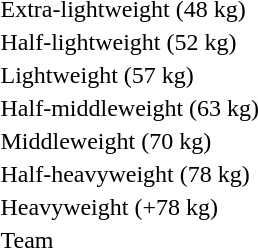<table>
<tr>
<td rowspan=2>Extra-lightweight (48 kg)<br></td>
<td rowspan=2></td>
<td rowspan=2></td>
<td></td>
</tr>
<tr>
<td></td>
</tr>
<tr>
<td rowspan=2>Half-lightweight (52 kg)<br></td>
<td rowspan=2></td>
<td rowspan=2></td>
<td></td>
</tr>
<tr>
<td></td>
</tr>
<tr>
<td rowspan=2>Lightweight (57 kg)<br></td>
<td rowspan=2></td>
<td rowspan=2></td>
<td></td>
</tr>
<tr>
<td></td>
</tr>
<tr>
<td rowspan=2>Half-middleweight (63 kg)<br></td>
<td rowspan=2></td>
<td rowspan=2></td>
<td></td>
</tr>
<tr>
<td></td>
</tr>
<tr>
<td rowspan=2>Middleweight (70 kg)<br></td>
<td rowspan=2></td>
<td rowspan=2></td>
<td></td>
</tr>
<tr>
<td></td>
</tr>
<tr>
<td rowspan=2>Half-heavyweight (78 kg)<br></td>
<td rowspan=2></td>
<td rowspan=2></td>
<td></td>
</tr>
<tr>
<td></td>
</tr>
<tr>
<td rowspan=2>Heavyweight (+78 kg)<br></td>
<td rowspan=2></td>
<td rowspan=2></td>
<td></td>
</tr>
<tr>
<td></td>
</tr>
<tr>
<td rowspan=2>Team<br></td>
<td rowspan=2></td>
<td rowspan=2></td>
<td></td>
</tr>
<tr>
<td></td>
</tr>
</table>
